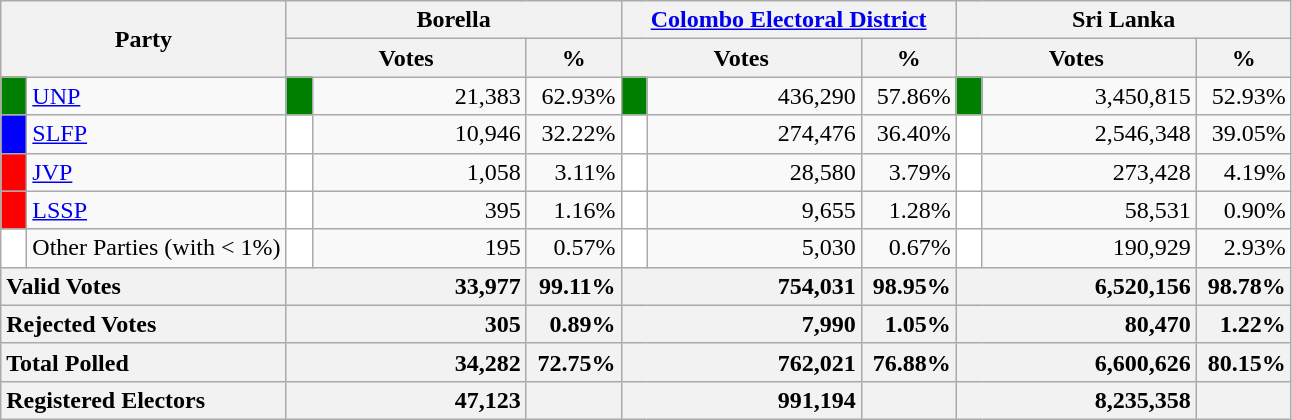<table class="wikitable">
<tr>
<th colspan="2" width="144px"rowspan="2">Party</th>
<th colspan="3" width="216px">Borella</th>
<th colspan="3" width="216px"><a href='#'>Colombo Electoral District</a></th>
<th colspan="3" width="216px">Sri Lanka</th>
</tr>
<tr>
<th colspan="2" width="144px">Votes</th>
<th>%</th>
<th colspan="2" width="144px">Votes</th>
<th>%</th>
<th colspan="2" width="144px">Votes</th>
<th>%</th>
</tr>
<tr>
<td style="background-color:green;" width="10px"></td>
<td style="text-align:left;"><a href='#'>UNP</a></td>
<td style="background-color:green;" width="10px"></td>
<td style="text-align:right;">21,383</td>
<td style="text-align:right;">62.93%</td>
<td style="background-color:green;" width="10px"></td>
<td style="text-align:right;">436,290</td>
<td style="text-align:right;">57.86%</td>
<td style="background-color:green;" width="10px"></td>
<td style="text-align:right;">3,450,815</td>
<td style="text-align:right;">52.93%</td>
</tr>
<tr>
<td style="background-color:blue;" width="10px"></td>
<td style="text-align:left;"><a href='#'>SLFP</a></td>
<td style="background-color:white;" width="10px"></td>
<td style="text-align:right;">10,946</td>
<td style="text-align:right;">32.22%</td>
<td style="background-color:white;" width="10px"></td>
<td style="text-align:right;">274,476</td>
<td style="text-align:right;">36.40%</td>
<td style="background-color:white;" width="10px"></td>
<td style="text-align:right;">2,546,348</td>
<td style="text-align:right;">39.05%</td>
</tr>
<tr>
<td style="background-color:red;" width="10px"></td>
<td style="text-align:left;"><a href='#'>JVP</a></td>
<td style="background-color:white;" width="10px"></td>
<td style="text-align:right;">1,058</td>
<td style="text-align:right;">3.11%</td>
<td style="background-color:white;" width="10px"></td>
<td style="text-align:right;">28,580</td>
<td style="text-align:right;">3.79%</td>
<td style="background-color:white;" width="10px"></td>
<td style="text-align:right;">273,428</td>
<td style="text-align:right;">4.19%</td>
</tr>
<tr>
<td style="background-color:red;" width="10px"></td>
<td style="text-align:left;"><a href='#'>LSSP</a></td>
<td style="background-color:white;" width="10px"></td>
<td style="text-align:right;">395</td>
<td style="text-align:right;">1.16%</td>
<td style="background-color:white;" width="10px"></td>
<td style="text-align:right;">9,655</td>
<td style="text-align:right;">1.28%</td>
<td style="background-color:white;" width="10px"></td>
<td style="text-align:right;">58,531</td>
<td style="text-align:right;">0.90%</td>
</tr>
<tr>
<td style="background-color:white;" width="10px"></td>
<td style="text-align:left;">Other Parties (with < 1%)</td>
<td style="background-color:white;" width="10px"></td>
<td style="text-align:right;">195</td>
<td style="text-align:right;">0.57%</td>
<td style="background-color:white;" width="10px"></td>
<td style="text-align:right;">5,030</td>
<td style="text-align:right;">0.67%</td>
<td style="background-color:white;" width="10px"></td>
<td style="text-align:right;">190,929</td>
<td style="text-align:right;">2.93%</td>
</tr>
<tr>
<th colspan="2" width="144px"style="text-align:left;">Valid Votes</th>
<th style="text-align:right;"colspan="2" width="144px">33,977</th>
<th style="text-align:right;">99.11%</th>
<th style="text-align:right;"colspan="2" width="144px">754,031</th>
<th style="text-align:right;">98.95%</th>
<th style="text-align:right;"colspan="2" width="144px">6,520,156</th>
<th style="text-align:right;">98.78%</th>
</tr>
<tr>
<th colspan="2" width="144px"style="text-align:left;">Rejected Votes</th>
<th style="text-align:right;"colspan="2" width="144px">305</th>
<th style="text-align:right;">0.89%</th>
<th style="text-align:right;"colspan="2" width="144px">7,990</th>
<th style="text-align:right;">1.05%</th>
<th style="text-align:right;"colspan="2" width="144px">80,470</th>
<th style="text-align:right;">1.22%</th>
</tr>
<tr>
<th colspan="2" width="144px"style="text-align:left;">Total Polled</th>
<th style="text-align:right;"colspan="2" width="144px">34,282</th>
<th style="text-align:right;">72.75%</th>
<th style="text-align:right;"colspan="2" width="144px">762,021</th>
<th style="text-align:right;">76.88%</th>
<th style="text-align:right;"colspan="2" width="144px">6,600,626</th>
<th style="text-align:right;">80.15%</th>
</tr>
<tr>
<th colspan="2" width="144px"style="text-align:left;">Registered Electors</th>
<th style="text-align:right;"colspan="2" width="144px">47,123</th>
<th></th>
<th style="text-align:right;"colspan="2" width="144px">991,194</th>
<th></th>
<th style="text-align:right;"colspan="2" width="144px">8,235,358</th>
<th></th>
</tr>
</table>
